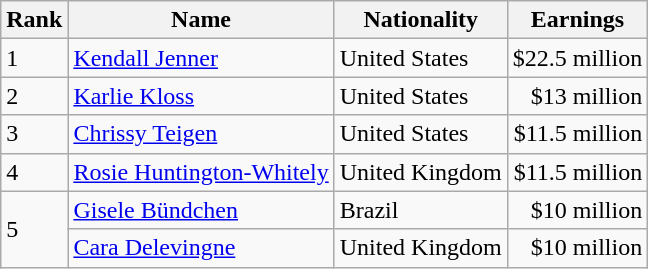<table class="wikitable sortable" border="0">
<tr>
<th scope="col">Rank</th>
<th scope="col">Name</th>
<th scope="col">Nationality</th>
<th scope="col">Earnings</th>
</tr>
<tr>
<td>1</td>
<td><a href='#'>Kendall Jenner</a></td>
<td>United States</td>
<td align="right">$22.5 million</td>
</tr>
<tr>
<td>2</td>
<td><a href='#'>Karlie Kloss</a></td>
<td>United States</td>
<td align="right">$13 million</td>
</tr>
<tr>
<td>3</td>
<td><a href='#'>Chrissy Teigen</a></td>
<td>United States</td>
<td align="right">$11.5 million</td>
</tr>
<tr>
<td>4</td>
<td><a href='#'>Rosie Huntington-Whitely</a></td>
<td>United Kingdom</td>
<td align="right">$11.5 million</td>
</tr>
<tr>
<td rowspan="2">5</td>
<td><a href='#'>Gisele Bündchen</a></td>
<td>Brazil</td>
<td align="right">$10 million</td>
</tr>
<tr>
<td><a href='#'>Cara Delevingne</a></td>
<td>United Kingdom</td>
<td align="right">$10 million</td>
</tr>
</table>
